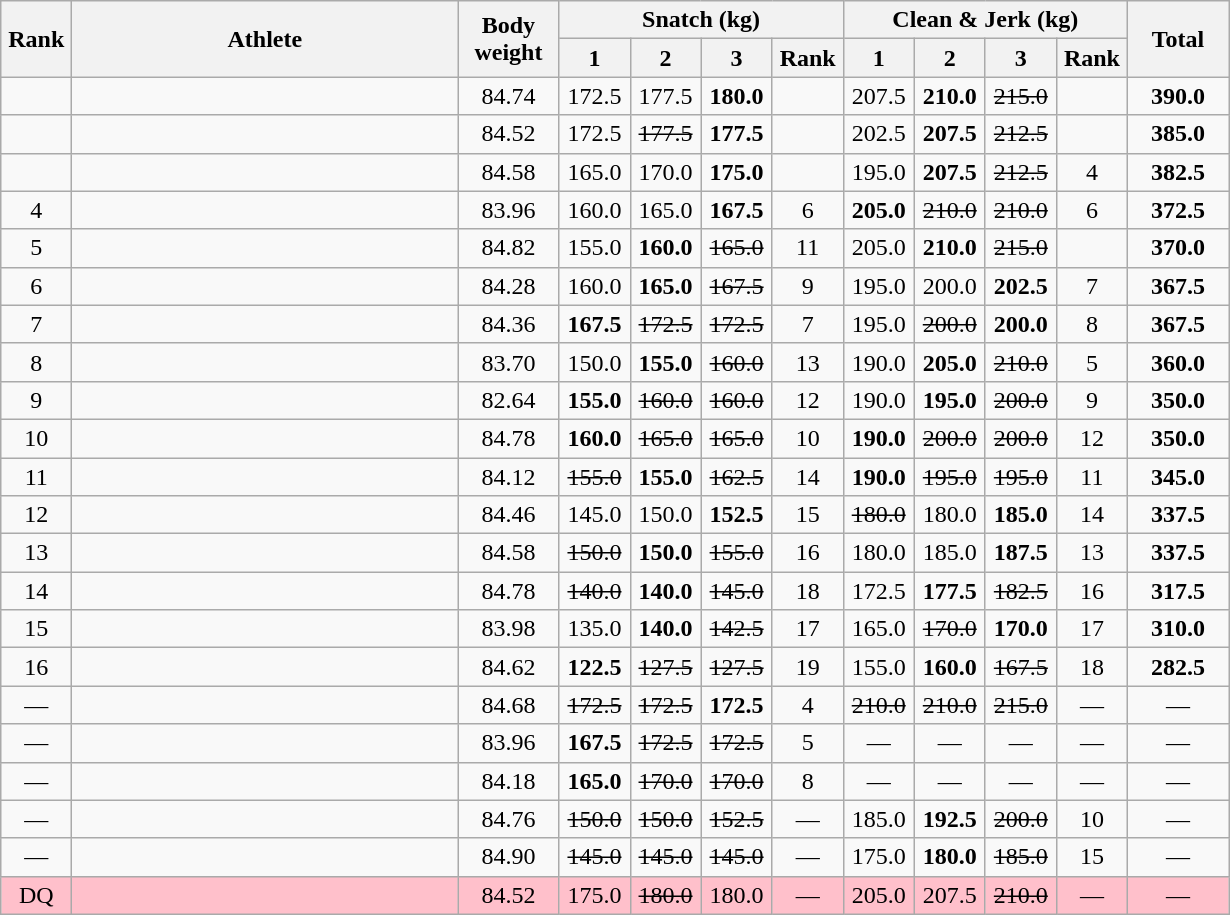<table class = "wikitable" style="text-align:center;">
<tr>
<th rowspan=2 width=40>Rank</th>
<th rowspan=2 width=250>Athlete</th>
<th rowspan=2 width=60>Body weight</th>
<th colspan=4>Snatch (kg)</th>
<th colspan=4>Clean & Jerk (kg)</th>
<th rowspan=2 width=60>Total</th>
</tr>
<tr>
<th width=40>1</th>
<th width=40>2</th>
<th width=40>3</th>
<th width=40>Rank</th>
<th width=40>1</th>
<th width=40>2</th>
<th width=40>3</th>
<th width=40>Rank</th>
</tr>
<tr>
<td></td>
<td align=left></td>
<td>84.74</td>
<td>172.5</td>
<td>177.5</td>
<td><strong>180.0</strong></td>
<td></td>
<td>207.5</td>
<td><strong>210.0</strong></td>
<td><s>215.0 </s></td>
<td></td>
<td><strong>390.0</strong></td>
</tr>
<tr>
<td></td>
<td align=left></td>
<td>84.52</td>
<td>172.5</td>
<td><s>177.5 </s></td>
<td><strong>177.5</strong></td>
<td></td>
<td>202.5</td>
<td><strong>207.5</strong></td>
<td><s>212.5 </s></td>
<td></td>
<td><strong>385.0</strong></td>
</tr>
<tr>
<td></td>
<td align=left></td>
<td>84.58</td>
<td>165.0</td>
<td>170.0</td>
<td><strong>175.0</strong></td>
<td></td>
<td>195.0</td>
<td><strong>207.5</strong></td>
<td><s>212.5 </s></td>
<td>4</td>
<td><strong>382.5</strong></td>
</tr>
<tr>
<td>4</td>
<td align=left></td>
<td>83.96</td>
<td>160.0</td>
<td>165.0</td>
<td><strong>167.5</strong></td>
<td>6</td>
<td><strong>205.0</strong></td>
<td><s>210.0 </s></td>
<td><s>210.0 </s></td>
<td>6</td>
<td><strong>372.5</strong></td>
</tr>
<tr>
<td>5</td>
<td align=left></td>
<td>84.82</td>
<td>155.0</td>
<td><strong>160.0</strong></td>
<td><s>165.0 </s></td>
<td>11</td>
<td>205.0</td>
<td><strong>210.0</strong></td>
<td><s>215.0 </s></td>
<td></td>
<td><strong>370.0</strong></td>
</tr>
<tr>
<td>6</td>
<td align=left></td>
<td>84.28</td>
<td>160.0</td>
<td><strong>165.0</strong></td>
<td><s>167.5 </s></td>
<td>9</td>
<td>195.0</td>
<td>200.0</td>
<td><strong>202.5</strong></td>
<td>7</td>
<td><strong>367.5</strong></td>
</tr>
<tr>
<td>7</td>
<td align=left></td>
<td>84.36</td>
<td><strong>167.5</strong></td>
<td><s>172.5 </s></td>
<td><s>172.5 </s></td>
<td>7</td>
<td>195.0</td>
<td><s>200.0 </s></td>
<td><strong>200.0</strong></td>
<td>8</td>
<td><strong>367.5</strong></td>
</tr>
<tr>
<td>8</td>
<td align=left></td>
<td>83.70</td>
<td>150.0</td>
<td><strong>155.0</strong></td>
<td><s>160.0 </s></td>
<td>13</td>
<td>190.0</td>
<td><strong>205.0</strong></td>
<td><s>210.0 </s></td>
<td>5</td>
<td><strong>360.0</strong></td>
</tr>
<tr>
<td>9</td>
<td align=left></td>
<td>82.64</td>
<td><strong>155.0</strong></td>
<td><s>160.0 </s></td>
<td><s>160.0 </s></td>
<td>12</td>
<td>190.0</td>
<td><strong>195.0</strong></td>
<td><s>200.0 </s></td>
<td>9</td>
<td><strong>350.0</strong></td>
</tr>
<tr>
<td>10</td>
<td align=left></td>
<td>84.78</td>
<td><strong>160.0</strong></td>
<td><s>165.0 </s></td>
<td><s>165.0 </s></td>
<td>10</td>
<td><strong>190.0</strong></td>
<td><s>200.0 </s></td>
<td><s>200.0 </s></td>
<td>12</td>
<td><strong>350.0</strong></td>
</tr>
<tr>
<td>11</td>
<td align=left></td>
<td>84.12</td>
<td><s>155.0 </s></td>
<td><strong>155.0</strong></td>
<td><s>162.5 </s></td>
<td>14</td>
<td><strong>190.0</strong></td>
<td><s>195.0 </s></td>
<td><s>195.0 </s></td>
<td>11</td>
<td><strong>345.0</strong></td>
</tr>
<tr>
<td>12</td>
<td align=left></td>
<td>84.46</td>
<td>145.0</td>
<td>150.0</td>
<td><strong>152.5</strong></td>
<td>15</td>
<td><s>180.0 </s></td>
<td>180.0</td>
<td><strong>185.0</strong></td>
<td>14</td>
<td><strong>337.5</strong></td>
</tr>
<tr>
<td>13</td>
<td align=left></td>
<td>84.58</td>
<td><s>150.0 </s></td>
<td><strong>150.0</strong></td>
<td><s>155.0 </s></td>
<td>16</td>
<td>180.0</td>
<td>185.0</td>
<td><strong>187.5</strong></td>
<td>13</td>
<td><strong>337.5</strong></td>
</tr>
<tr>
<td>14</td>
<td align=left></td>
<td>84.78</td>
<td><s>140.0 </s></td>
<td><strong>140.0</strong></td>
<td><s>145.0 </s></td>
<td>18</td>
<td>172.5</td>
<td><strong>177.5</strong></td>
<td><s>182.5 </s></td>
<td>16</td>
<td><strong>317.5</strong></td>
</tr>
<tr>
<td>15</td>
<td align=left></td>
<td>83.98</td>
<td>135.0</td>
<td><strong>140.0</strong></td>
<td><s>142.5 </s></td>
<td>17</td>
<td>165.0</td>
<td><s>170.0 </s></td>
<td><strong>170.0</strong></td>
<td>17</td>
<td><strong>310.0</strong></td>
</tr>
<tr>
<td>16</td>
<td align=left></td>
<td>84.62</td>
<td><strong>122.5</strong></td>
<td><s>127.5 </s></td>
<td><s>127.5 </s></td>
<td>19</td>
<td>155.0</td>
<td><strong>160.0</strong></td>
<td><s>167.5 </s></td>
<td>18</td>
<td><strong>282.5</strong></td>
</tr>
<tr>
<td>—</td>
<td align=left></td>
<td>84.68</td>
<td><s>172.5 </s></td>
<td><s>172.5 </s></td>
<td><strong>172.5</strong></td>
<td>4</td>
<td><s>210.0 </s></td>
<td><s>210.0 </s></td>
<td><s>215.0 </s></td>
<td>—</td>
<td>—</td>
</tr>
<tr>
<td>—</td>
<td align=left></td>
<td>83.96</td>
<td><strong>167.5</strong></td>
<td><s>172.5 </s></td>
<td><s>172.5 </s></td>
<td>5</td>
<td>—</td>
<td>—</td>
<td>—</td>
<td>—</td>
<td>—</td>
</tr>
<tr>
<td>—</td>
<td align=left></td>
<td>84.18</td>
<td><strong>165.0</strong></td>
<td><s>170.0 </s></td>
<td><s>170.0 </s></td>
<td>8</td>
<td>—</td>
<td>—</td>
<td>—</td>
<td>—</td>
<td>—</td>
</tr>
<tr>
<td>—</td>
<td align=left></td>
<td>84.76</td>
<td><s>150.0 </s></td>
<td><s>150.0 </s></td>
<td><s>152.5 </s></td>
<td>—</td>
<td>185.0</td>
<td><strong>192.5</strong></td>
<td><s>200.0 </s></td>
<td>10</td>
<td>—</td>
</tr>
<tr>
<td>—</td>
<td align=left></td>
<td>84.90</td>
<td><s>145.0 </s></td>
<td><s>145.0 </s></td>
<td><s>145.0 </s></td>
<td>—</td>
<td>175.0</td>
<td><strong>180.0</strong></td>
<td><s>185.0 </s></td>
<td>15</td>
<td>—</td>
</tr>
<tr bgcolor=pink>
<td>DQ</td>
<td align=left></td>
<td>84.52</td>
<td>175.0</td>
<td><s>180.0 </s></td>
<td>180.0</td>
<td>—</td>
<td>205.0</td>
<td>207.5</td>
<td><s>210.0 </s></td>
<td>—</td>
<td>—</td>
</tr>
</table>
